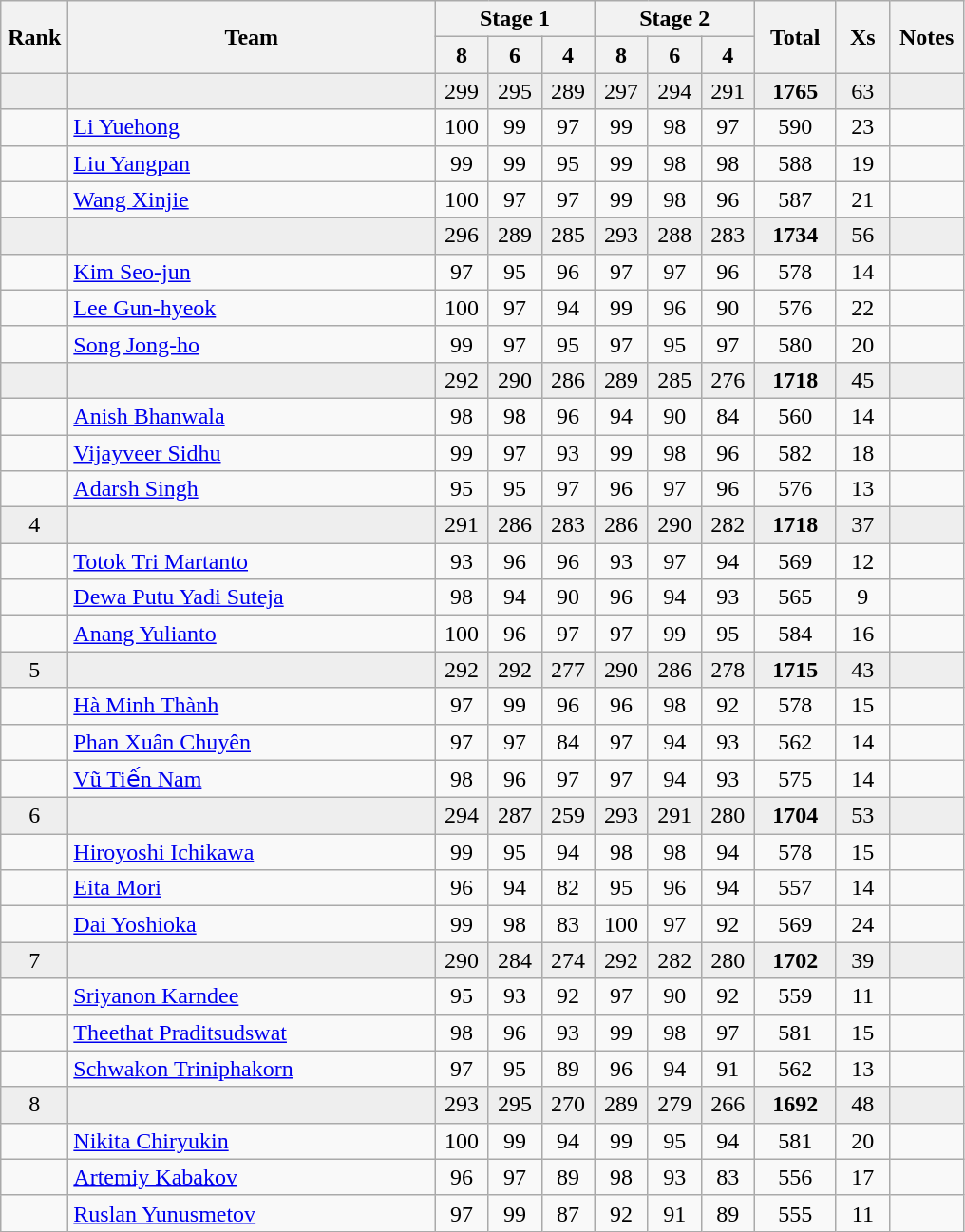<table class="wikitable" style="text-align:center">
<tr>
<th rowspan=2 width=40>Rank</th>
<th rowspan=2 width=250>Team</th>
<th colspan=3>Stage 1</th>
<th colspan=3>Stage 2</th>
<th rowspan=2 width=50>Total</th>
<th rowspan=2 width=30>Xs</th>
<th rowspan=2 width=45>Notes</th>
</tr>
<tr>
<th width=30>8</th>
<th width=30>6</th>
<th width=30>4</th>
<th width=30>8</th>
<th width=30>6</th>
<th width=30>4</th>
</tr>
<tr bgcolor=eeeeee>
<td></td>
<td align=left></td>
<td>299</td>
<td>295</td>
<td>289</td>
<td>297</td>
<td>294</td>
<td>291</td>
<td><strong>1765</strong></td>
<td>63</td>
<td></td>
</tr>
<tr>
<td></td>
<td align=left><a href='#'>Li Yuehong</a></td>
<td>100</td>
<td>99</td>
<td>97</td>
<td>99</td>
<td>98</td>
<td>97</td>
<td>590</td>
<td>23</td>
<td></td>
</tr>
<tr>
<td></td>
<td align=left><a href='#'>Liu Yangpan</a></td>
<td>99</td>
<td>99</td>
<td>95</td>
<td>99</td>
<td>98</td>
<td>98</td>
<td>588</td>
<td>19</td>
<td></td>
</tr>
<tr>
<td></td>
<td align=left><a href='#'>Wang Xinjie</a></td>
<td>100</td>
<td>97</td>
<td>97</td>
<td>99</td>
<td>98</td>
<td>96</td>
<td>587</td>
<td>21</td>
<td></td>
</tr>
<tr bgcolor=eeeeee>
<td></td>
<td align=left></td>
<td>296</td>
<td>289</td>
<td>285</td>
<td>293</td>
<td>288</td>
<td>283</td>
<td><strong>1734</strong></td>
<td>56</td>
<td></td>
</tr>
<tr>
<td></td>
<td align=left><a href='#'>Kim Seo-jun</a></td>
<td>97</td>
<td>95</td>
<td>96</td>
<td>97</td>
<td>97</td>
<td>96</td>
<td>578</td>
<td>14</td>
<td></td>
</tr>
<tr>
<td></td>
<td align=left><a href='#'>Lee Gun-hyeok</a></td>
<td>100</td>
<td>97</td>
<td>94</td>
<td>99</td>
<td>96</td>
<td>90</td>
<td>576</td>
<td>22</td>
<td></td>
</tr>
<tr>
<td></td>
<td align=left><a href='#'>Song Jong-ho</a></td>
<td>99</td>
<td>97</td>
<td>95</td>
<td>97</td>
<td>95</td>
<td>97</td>
<td>580</td>
<td>20</td>
<td></td>
</tr>
<tr bgcolor=eeeeee>
<td></td>
<td align=left></td>
<td>292</td>
<td>290</td>
<td>286</td>
<td>289</td>
<td>285</td>
<td>276</td>
<td><strong>1718</strong></td>
<td>45</td>
<td></td>
</tr>
<tr>
<td></td>
<td align=left><a href='#'>Anish Bhanwala</a></td>
<td>98</td>
<td>98</td>
<td>96</td>
<td>94</td>
<td>90</td>
<td>84</td>
<td>560</td>
<td>14</td>
<td></td>
</tr>
<tr>
<td></td>
<td align=left><a href='#'>Vijayveer Sidhu</a></td>
<td>99</td>
<td>97</td>
<td>93</td>
<td>99</td>
<td>98</td>
<td>96</td>
<td>582</td>
<td>18</td>
<td></td>
</tr>
<tr>
<td></td>
<td align=left><a href='#'>Adarsh Singh</a></td>
<td>95</td>
<td>95</td>
<td>97</td>
<td>96</td>
<td>97</td>
<td>96</td>
<td>576</td>
<td>13</td>
<td></td>
</tr>
<tr bgcolor=eeeeee>
<td>4</td>
<td align=left></td>
<td>291</td>
<td>286</td>
<td>283</td>
<td>286</td>
<td>290</td>
<td>282</td>
<td><strong>1718</strong></td>
<td>37</td>
<td></td>
</tr>
<tr>
<td></td>
<td align=left><a href='#'>Totok Tri Martanto</a></td>
<td>93</td>
<td>96</td>
<td>96</td>
<td>93</td>
<td>97</td>
<td>94</td>
<td>569</td>
<td>12</td>
<td></td>
</tr>
<tr>
<td></td>
<td align=left><a href='#'>Dewa Putu Yadi Suteja</a></td>
<td>98</td>
<td>94</td>
<td>90</td>
<td>96</td>
<td>94</td>
<td>93</td>
<td>565</td>
<td>9</td>
<td></td>
</tr>
<tr>
<td></td>
<td align=left><a href='#'>Anang Yulianto</a></td>
<td>100</td>
<td>96</td>
<td>97</td>
<td>97</td>
<td>99</td>
<td>95</td>
<td>584</td>
<td>16</td>
<td></td>
</tr>
<tr bgcolor=eeeeee>
<td>5</td>
<td align=left></td>
<td>292</td>
<td>292</td>
<td>277</td>
<td>290</td>
<td>286</td>
<td>278</td>
<td><strong>1715</strong></td>
<td>43</td>
<td></td>
</tr>
<tr>
<td></td>
<td align=left><a href='#'>Hà Minh Thành</a></td>
<td>97</td>
<td>99</td>
<td>96</td>
<td>96</td>
<td>98</td>
<td>92</td>
<td>578</td>
<td>15</td>
<td></td>
</tr>
<tr>
<td></td>
<td align=left><a href='#'>Phan Xuân Chuyên</a></td>
<td>97</td>
<td>97</td>
<td>84</td>
<td>97</td>
<td>94</td>
<td>93</td>
<td>562</td>
<td>14</td>
<td></td>
</tr>
<tr>
<td></td>
<td align=left><a href='#'>Vũ Tiến Nam</a></td>
<td>98</td>
<td>96</td>
<td>97</td>
<td>97</td>
<td>94</td>
<td>93</td>
<td>575</td>
<td>14</td>
<td></td>
</tr>
<tr bgcolor=eeeeee>
<td>6</td>
<td align=left></td>
<td>294</td>
<td>287</td>
<td>259</td>
<td>293</td>
<td>291</td>
<td>280</td>
<td><strong>1704</strong></td>
<td>53</td>
<td></td>
</tr>
<tr>
<td></td>
<td align=left><a href='#'>Hiroyoshi Ichikawa</a></td>
<td>99</td>
<td>95</td>
<td>94</td>
<td>98</td>
<td>98</td>
<td>94</td>
<td>578</td>
<td>15</td>
<td></td>
</tr>
<tr>
<td></td>
<td align=left><a href='#'>Eita Mori</a></td>
<td>96</td>
<td>94</td>
<td>82</td>
<td>95</td>
<td>96</td>
<td>94</td>
<td>557</td>
<td>14</td>
<td></td>
</tr>
<tr>
<td></td>
<td align=left><a href='#'>Dai Yoshioka</a></td>
<td>99</td>
<td>98</td>
<td>83</td>
<td>100</td>
<td>97</td>
<td>92</td>
<td>569</td>
<td>24</td>
<td></td>
</tr>
<tr bgcolor=eeeeee>
<td>7</td>
<td align=left></td>
<td>290</td>
<td>284</td>
<td>274</td>
<td>292</td>
<td>282</td>
<td>280</td>
<td><strong>1702</strong></td>
<td>39</td>
<td></td>
</tr>
<tr>
<td></td>
<td align=left><a href='#'>Sriyanon Karndee</a></td>
<td>95</td>
<td>93</td>
<td>92</td>
<td>97</td>
<td>90</td>
<td>92</td>
<td>559</td>
<td>11</td>
<td></td>
</tr>
<tr>
<td></td>
<td align=left><a href='#'>Theethat Praditsudswat</a></td>
<td>98</td>
<td>96</td>
<td>93</td>
<td>99</td>
<td>98</td>
<td>97</td>
<td>581</td>
<td>15</td>
<td></td>
</tr>
<tr>
<td></td>
<td align=left><a href='#'>Schwakon Triniphakorn</a></td>
<td>97</td>
<td>95</td>
<td>89</td>
<td>96</td>
<td>94</td>
<td>91</td>
<td>562</td>
<td>13</td>
<td></td>
</tr>
<tr bgcolor=eeeeee>
<td>8</td>
<td align=left></td>
<td>293</td>
<td>295</td>
<td>270</td>
<td>289</td>
<td>279</td>
<td>266</td>
<td><strong>1692</strong></td>
<td>48</td>
<td></td>
</tr>
<tr>
<td></td>
<td align=left><a href='#'>Nikita Chiryukin</a></td>
<td>100</td>
<td>99</td>
<td>94</td>
<td>99</td>
<td>95</td>
<td>94</td>
<td>581</td>
<td>20</td>
<td></td>
</tr>
<tr>
<td></td>
<td align=left><a href='#'>Artemiy Kabakov</a></td>
<td>96</td>
<td>97</td>
<td>89</td>
<td>98</td>
<td>93</td>
<td>83</td>
<td>556</td>
<td>17</td>
<td></td>
</tr>
<tr>
<td></td>
<td align=left><a href='#'>Ruslan Yunusmetov</a></td>
<td>97</td>
<td>99</td>
<td>87</td>
<td>92</td>
<td>91</td>
<td>89</td>
<td>555</td>
<td>11</td>
<td></td>
</tr>
</table>
